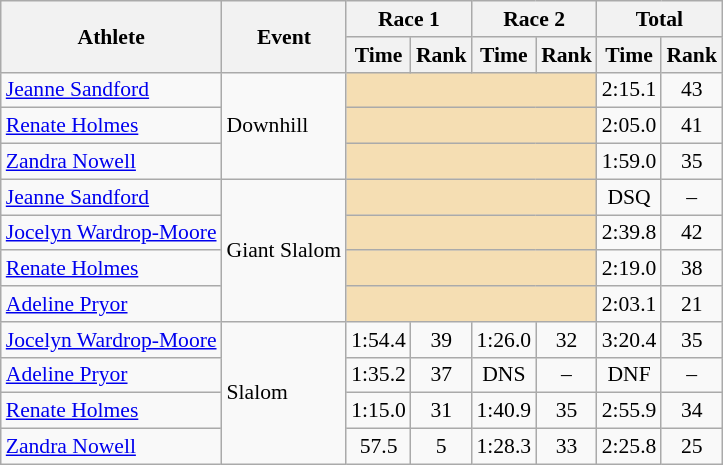<table class="wikitable" style="font-size:90%">
<tr>
<th rowspan="2">Athlete</th>
<th rowspan="2">Event</th>
<th colspan="2">Race 1</th>
<th colspan="2">Race 2</th>
<th colspan="2">Total</th>
</tr>
<tr>
<th>Time</th>
<th>Rank</th>
<th>Time</th>
<th>Rank</th>
<th>Time</th>
<th>Rank</th>
</tr>
<tr>
<td><a href='#'>Jeanne Sandford</a></td>
<td rowspan="3">Downhill</td>
<td colspan="4" bgcolor="wheat"></td>
<td align="center">2:15.1</td>
<td align="center">43</td>
</tr>
<tr>
<td><a href='#'>Renate Holmes</a></td>
<td colspan="4" bgcolor="wheat"></td>
<td align="center">2:05.0</td>
<td align="center">41</td>
</tr>
<tr>
<td><a href='#'>Zandra Nowell</a></td>
<td colspan="4" bgcolor="wheat"></td>
<td align="center">1:59.0</td>
<td align="center">35</td>
</tr>
<tr>
<td><a href='#'>Jeanne Sandford</a></td>
<td rowspan="4">Giant Slalom</td>
<td colspan="4" bgcolor="wheat"></td>
<td align="center">DSQ</td>
<td align="center">–</td>
</tr>
<tr>
<td><a href='#'>Jocelyn Wardrop-Moore</a></td>
<td colspan="4" bgcolor="wheat"></td>
<td align="center">2:39.8</td>
<td align="center">42</td>
</tr>
<tr>
<td><a href='#'>Renate Holmes</a></td>
<td colspan="4" bgcolor="wheat"></td>
<td align="center">2:19.0</td>
<td align="center">38</td>
</tr>
<tr>
<td><a href='#'>Adeline Pryor</a></td>
<td colspan="4" bgcolor="wheat"></td>
<td align="center">2:03.1</td>
<td align="center">21</td>
</tr>
<tr>
<td><a href='#'>Jocelyn Wardrop-Moore</a></td>
<td rowspan="4">Slalom</td>
<td align="center">1:54.4</td>
<td align="center">39</td>
<td align="center">1:26.0</td>
<td align="center">32</td>
<td align="center">3:20.4</td>
<td align="center">35</td>
</tr>
<tr>
<td><a href='#'>Adeline Pryor</a></td>
<td align="center">1:35.2</td>
<td align="center">37</td>
<td align="center">DNS</td>
<td align="center">–</td>
<td align="center">DNF</td>
<td align="center">–</td>
</tr>
<tr>
<td><a href='#'>Renate Holmes</a></td>
<td align="center">1:15.0</td>
<td align="center">31</td>
<td align="center">1:40.9</td>
<td align="center">35</td>
<td align="center">2:55.9</td>
<td align="center">34</td>
</tr>
<tr>
<td><a href='#'>Zandra Nowell</a></td>
<td align="center">57.5</td>
<td align="center">5</td>
<td align="center">1:28.3</td>
<td align="center">33</td>
<td align="center">2:25.8</td>
<td align="center">25</td>
</tr>
</table>
